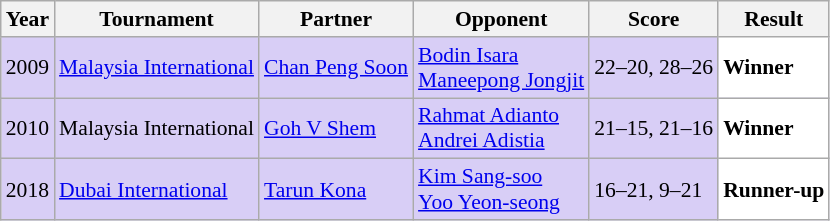<table class="sortable wikitable" style="font-size: 90%;">
<tr>
<th>Year</th>
<th>Tournament</th>
<th>Partner</th>
<th>Opponent</th>
<th>Score</th>
<th>Result</th>
</tr>
<tr style="background:#D8CEF6">
<td align="center">2009</td>
<td align="left"><a href='#'>Malaysia International</a></td>
<td align="left"> <a href='#'>Chan Peng Soon</a></td>
<td align="left"> <a href='#'>Bodin Isara</a><br> <a href='#'>Maneepong Jongjit</a></td>
<td align="left">22–20, 28–26</td>
<td style="text-align:left; background:white"> <strong>Winner</strong></td>
</tr>
<tr style="background:#D8CEF6">
<td align="center">2010</td>
<td align="left">Malaysia International</td>
<td align="left"> <a href='#'>Goh V Shem</a></td>
<td align="left"> <a href='#'>Rahmat Adianto</a><br> <a href='#'>Andrei Adistia</a></td>
<td align="left">21–15, 21–16</td>
<td style="text-align:left; background:white"> <strong>Winner</strong></td>
</tr>
<tr style="background:#D8CEF6">
<td align="center">2018</td>
<td align="left"><a href='#'>Dubai International</a></td>
<td align="left"> <a href='#'>Tarun Kona</a></td>
<td align="left"> <a href='#'>Kim Sang-soo</a><br> <a href='#'>Yoo Yeon-seong</a></td>
<td align="left">16–21, 9–21</td>
<td style="text-align:left; background:white"> <strong>Runner-up</strong></td>
</tr>
</table>
